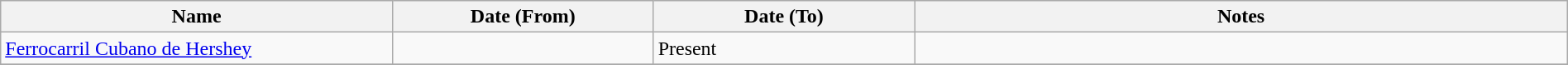<table class="wikitable sortable" width=100%>
<tr>
<th width=15%>Name</th>
<th width=10%>Date (From)</th>
<th width=10%>Date (To)</th>
<th class="unsortable" width=25%>Notes</th>
</tr>
<tr>
<td><a href='#'>Ferrocarril Cubano de Hershey</a></td>
<td></td>
<td>Present</td>
<td></td>
</tr>
<tr>
</tr>
</table>
